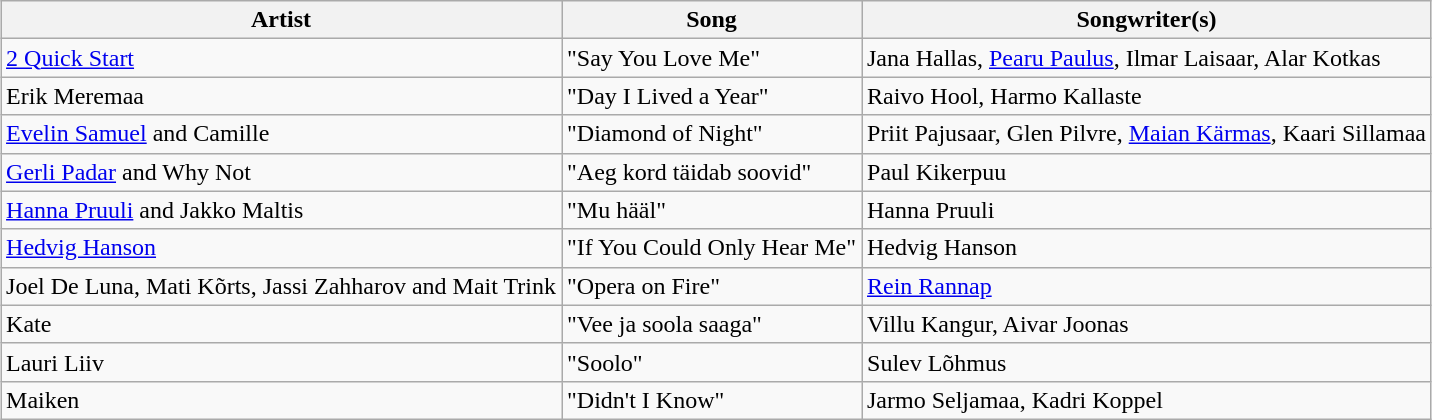<table class="sortable wikitable" style="margin: 1em auto 1em auto;">
<tr>
<th>Artist</th>
<th>Song</th>
<th>Songwriter(s)</th>
</tr>
<tr>
<td><a href='#'>2 Quick Start</a></td>
<td>"Say You Love Me"</td>
<td>Jana Hallas, <a href='#'>Pearu Paulus</a>, Ilmar Laisaar, Alar Kotkas</td>
</tr>
<tr>
<td>Erik Meremaa</td>
<td>"Day I Lived a Year"</td>
<td>Raivo Hool, Harmo Kallaste</td>
</tr>
<tr>
<td><a href='#'>Evelin Samuel</a> and Camille</td>
<td>"Diamond of Night"</td>
<td>Priit Pajusaar, Glen Pilvre, <a href='#'>Maian Kärmas</a>, Kaari Sillamaa</td>
</tr>
<tr>
<td align="left"><a href='#'>Gerli Padar</a> and Why Not</td>
<td>"Aeg kord täidab soovid"</td>
<td>Paul Kikerpuu</td>
</tr>
<tr>
<td><a href='#'>Hanna Pruuli</a> and Jakko Maltis</td>
<td>"Mu hääl"</td>
<td>Hanna Pruuli</td>
</tr>
<tr>
<td><a href='#'>Hedvig Hanson</a></td>
<td>"If You Could Only Hear Me"</td>
<td>Hedvig Hanson</td>
</tr>
<tr>
<td>Joel De Luna, Mati Kõrts, Jassi Zahharov and Mait Trink</td>
<td>"Opera on Fire"</td>
<td><a href='#'>Rein Rannap</a></td>
</tr>
<tr>
<td>Kate</td>
<td>"Vee ja soola saaga"</td>
<td>Villu Kangur, Aivar Joonas</td>
</tr>
<tr>
<td>Lauri Liiv</td>
<td>"Soolo"</td>
<td>Sulev Lõhmus</td>
</tr>
<tr>
<td>Maiken</td>
<td>"Didn't I Know"</td>
<td>Jarmo Seljamaa, Kadri Koppel</td>
</tr>
</table>
